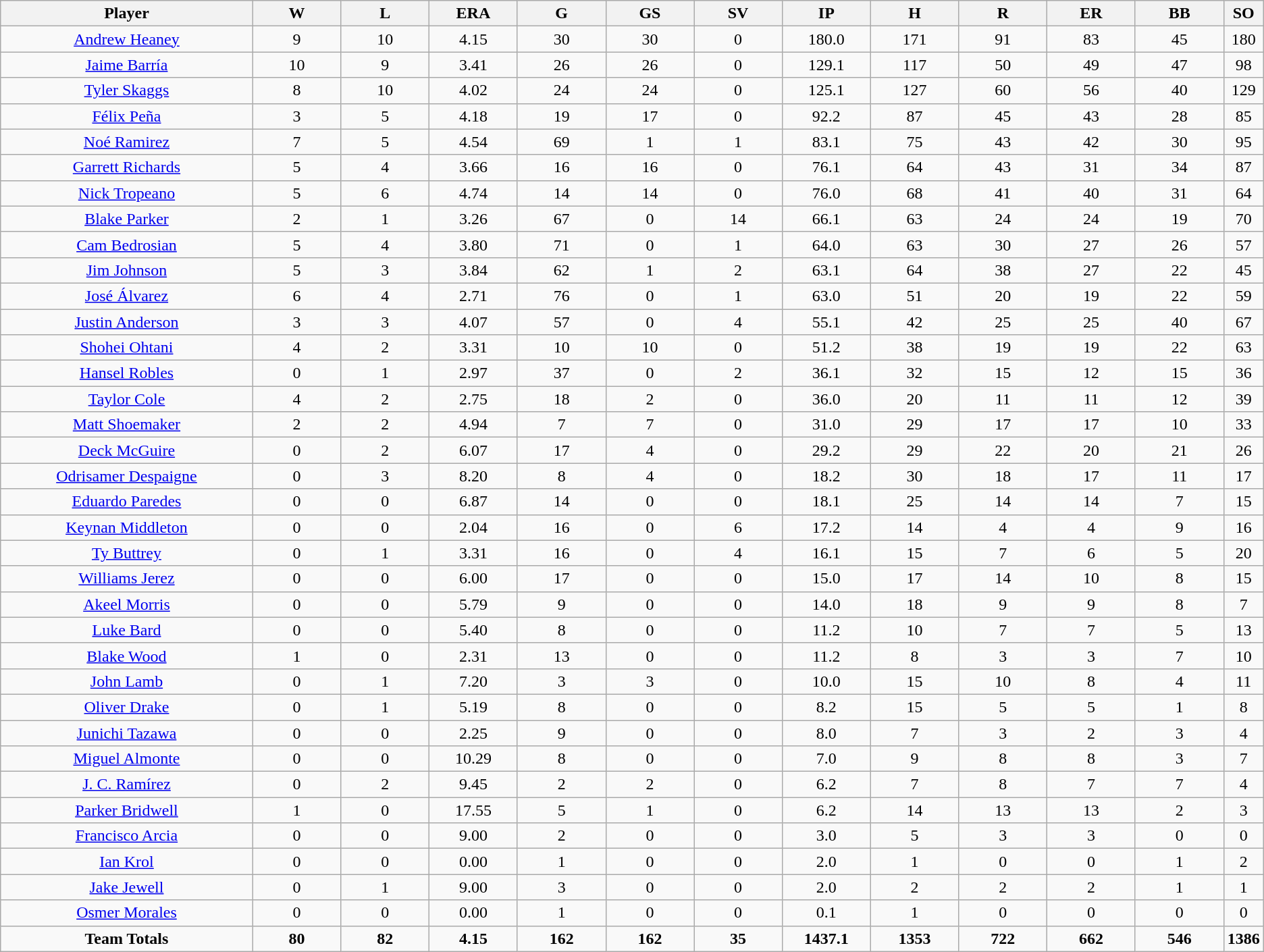<table class=wikitable style="text-align:center">
<tr>
<th bgcolor=#DDDDFF; width="20%">Player</th>
<th bgcolor=#DDDDFF; width="7%">W</th>
<th bgcolor=#DDDDFF; width="7%">L</th>
<th bgcolor=#DDDDFF; width="7%">ERA</th>
<th bgcolor=#DDDDFF; width="7%">G</th>
<th bgcolor=#DDDDFF; width="7%">GS</th>
<th bgcolor=#DDDDFF; width="7%">SV</th>
<th bgcolor=#DDDDFF; width="7%">IP</th>
<th bgcolor=#DDDDFF; width="7%">H</th>
<th bgcolor=#DDDDFF; width="7%">R</th>
<th bgcolor=#DDDDFF; width="7%">ER</th>
<th bgcolor=#DDDDFF; width="7%">BB</th>
<th bgcolor=#DDDDFF; width="7%">SO</th>
</tr>
<tr>
<td><a href='#'>Andrew Heaney</a></td>
<td>9</td>
<td>10</td>
<td>4.15</td>
<td>30</td>
<td>30</td>
<td>0</td>
<td>180.0</td>
<td>171</td>
<td>91</td>
<td>83</td>
<td>45</td>
<td>180</td>
</tr>
<tr>
<td><a href='#'>Jaime Barría</a></td>
<td>10</td>
<td>9</td>
<td>3.41</td>
<td>26</td>
<td>26</td>
<td>0</td>
<td>129.1</td>
<td>117</td>
<td>50</td>
<td>49</td>
<td>47</td>
<td>98</td>
</tr>
<tr>
<td><a href='#'>Tyler Skaggs</a></td>
<td>8</td>
<td>10</td>
<td>4.02</td>
<td>24</td>
<td>24</td>
<td>0</td>
<td>125.1</td>
<td>127</td>
<td>60</td>
<td>56</td>
<td>40</td>
<td>129</td>
</tr>
<tr>
<td><a href='#'>Félix Peña</a></td>
<td>3</td>
<td>5</td>
<td>4.18</td>
<td>19</td>
<td>17</td>
<td>0</td>
<td>92.2</td>
<td>87</td>
<td>45</td>
<td>43</td>
<td>28</td>
<td>85</td>
</tr>
<tr>
<td><a href='#'>Noé Ramirez</a></td>
<td>7</td>
<td>5</td>
<td>4.54</td>
<td>69</td>
<td>1</td>
<td>1</td>
<td>83.1</td>
<td>75</td>
<td>43</td>
<td>42</td>
<td>30</td>
<td>95</td>
</tr>
<tr>
<td><a href='#'>Garrett Richards</a></td>
<td>5</td>
<td>4</td>
<td>3.66</td>
<td>16</td>
<td>16</td>
<td>0</td>
<td>76.1</td>
<td>64</td>
<td>43</td>
<td>31</td>
<td>34</td>
<td>87</td>
</tr>
<tr>
<td><a href='#'>Nick Tropeano</a></td>
<td>5</td>
<td>6</td>
<td>4.74</td>
<td>14</td>
<td>14</td>
<td>0</td>
<td>76.0</td>
<td>68</td>
<td>41</td>
<td>40</td>
<td>31</td>
<td>64</td>
</tr>
<tr>
<td><a href='#'>Blake Parker</a></td>
<td>2</td>
<td>1</td>
<td>3.26</td>
<td>67</td>
<td>0</td>
<td>14</td>
<td>66.1</td>
<td>63</td>
<td>24</td>
<td>24</td>
<td>19</td>
<td>70</td>
</tr>
<tr>
<td><a href='#'>Cam Bedrosian</a></td>
<td>5</td>
<td>4</td>
<td>3.80</td>
<td>71</td>
<td>0</td>
<td>1</td>
<td>64.0</td>
<td>63</td>
<td>30</td>
<td>27</td>
<td>26</td>
<td>57</td>
</tr>
<tr>
<td><a href='#'>Jim Johnson</a></td>
<td>5</td>
<td>3</td>
<td>3.84</td>
<td>62</td>
<td>1</td>
<td>2</td>
<td>63.1</td>
<td>64</td>
<td>38</td>
<td>27</td>
<td>22</td>
<td>45</td>
</tr>
<tr>
<td><a href='#'>José Álvarez</a></td>
<td>6</td>
<td>4</td>
<td>2.71</td>
<td>76</td>
<td>0</td>
<td>1</td>
<td>63.0</td>
<td>51</td>
<td>20</td>
<td>19</td>
<td>22</td>
<td>59</td>
</tr>
<tr>
<td><a href='#'>Justin Anderson</a></td>
<td>3</td>
<td>3</td>
<td>4.07</td>
<td>57</td>
<td>0</td>
<td>4</td>
<td>55.1</td>
<td>42</td>
<td>25</td>
<td>25</td>
<td>40</td>
<td>67</td>
</tr>
<tr>
<td><a href='#'>Shohei Ohtani</a></td>
<td>4</td>
<td>2</td>
<td>3.31</td>
<td>10</td>
<td>10</td>
<td>0</td>
<td>51.2</td>
<td>38</td>
<td>19</td>
<td>19</td>
<td>22</td>
<td>63</td>
</tr>
<tr>
<td><a href='#'>Hansel Robles</a></td>
<td>0</td>
<td>1</td>
<td>2.97</td>
<td>37</td>
<td>0</td>
<td>2</td>
<td>36.1</td>
<td>32</td>
<td>15</td>
<td>12</td>
<td>15</td>
<td>36</td>
</tr>
<tr>
<td><a href='#'>Taylor Cole</a></td>
<td>4</td>
<td>2</td>
<td>2.75</td>
<td>18</td>
<td>2</td>
<td>0</td>
<td>36.0</td>
<td>20</td>
<td>11</td>
<td>11</td>
<td>12</td>
<td>39</td>
</tr>
<tr>
<td><a href='#'>Matt Shoemaker</a></td>
<td>2</td>
<td>2</td>
<td>4.94</td>
<td>7</td>
<td>7</td>
<td>0</td>
<td>31.0</td>
<td>29</td>
<td>17</td>
<td>17</td>
<td>10</td>
<td>33</td>
</tr>
<tr>
<td><a href='#'>Deck McGuire</a></td>
<td>0</td>
<td>2</td>
<td>6.07</td>
<td>17</td>
<td>4</td>
<td>0</td>
<td>29.2</td>
<td>29</td>
<td>22</td>
<td>20</td>
<td>21</td>
<td>26</td>
</tr>
<tr>
<td><a href='#'>Odrisamer Despaigne</a></td>
<td>0</td>
<td>3</td>
<td>8.20</td>
<td>8</td>
<td>4</td>
<td>0</td>
<td>18.2</td>
<td>30</td>
<td>18</td>
<td>17</td>
<td>11</td>
<td>17</td>
</tr>
<tr>
<td><a href='#'>Eduardo Paredes</a></td>
<td>0</td>
<td>0</td>
<td>6.87</td>
<td>14</td>
<td>0</td>
<td>0</td>
<td>18.1</td>
<td>25</td>
<td>14</td>
<td>14</td>
<td>7</td>
<td>15</td>
</tr>
<tr>
<td><a href='#'>Keynan Middleton</a></td>
<td>0</td>
<td>0</td>
<td>2.04</td>
<td>16</td>
<td>0</td>
<td>6</td>
<td>17.2</td>
<td>14</td>
<td>4</td>
<td>4</td>
<td>9</td>
<td>16</td>
</tr>
<tr>
<td><a href='#'>Ty Buttrey</a></td>
<td>0</td>
<td>1</td>
<td>3.31</td>
<td>16</td>
<td>0</td>
<td>4</td>
<td>16.1</td>
<td>15</td>
<td>7</td>
<td>6</td>
<td>5</td>
<td>20</td>
</tr>
<tr>
<td><a href='#'>Williams Jerez</a></td>
<td>0</td>
<td>0</td>
<td>6.00</td>
<td>17</td>
<td>0</td>
<td>0</td>
<td>15.0</td>
<td>17</td>
<td>14</td>
<td>10</td>
<td>8</td>
<td>15</td>
</tr>
<tr>
<td><a href='#'>Akeel Morris</a></td>
<td>0</td>
<td>0</td>
<td>5.79</td>
<td>9</td>
<td>0</td>
<td>0</td>
<td>14.0</td>
<td>18</td>
<td>9</td>
<td>9</td>
<td>8</td>
<td>7</td>
</tr>
<tr>
<td><a href='#'>Luke Bard</a></td>
<td>0</td>
<td>0</td>
<td>5.40</td>
<td>8</td>
<td>0</td>
<td>0</td>
<td>11.2</td>
<td>10</td>
<td>7</td>
<td>7</td>
<td>5</td>
<td>13</td>
</tr>
<tr>
<td><a href='#'>Blake Wood</a></td>
<td>1</td>
<td>0</td>
<td>2.31</td>
<td>13</td>
<td>0</td>
<td>0</td>
<td>11.2</td>
<td>8</td>
<td>3</td>
<td>3</td>
<td>7</td>
<td>10</td>
</tr>
<tr>
<td><a href='#'>John Lamb</a></td>
<td>0</td>
<td>1</td>
<td>7.20</td>
<td>3</td>
<td>3</td>
<td>0</td>
<td>10.0</td>
<td>15</td>
<td>10</td>
<td>8</td>
<td>4</td>
<td>11</td>
</tr>
<tr>
<td><a href='#'>Oliver Drake</a></td>
<td>0</td>
<td>1</td>
<td>5.19</td>
<td>8</td>
<td>0</td>
<td>0</td>
<td>8.2</td>
<td>15</td>
<td>5</td>
<td>5</td>
<td>1</td>
<td>8</td>
</tr>
<tr>
<td><a href='#'>Junichi Tazawa</a></td>
<td>0</td>
<td>0</td>
<td>2.25</td>
<td>9</td>
<td>0</td>
<td>0</td>
<td>8.0</td>
<td>7</td>
<td>3</td>
<td>2</td>
<td>3</td>
<td>4</td>
</tr>
<tr>
<td><a href='#'>Miguel Almonte</a></td>
<td>0</td>
<td>0</td>
<td>10.29</td>
<td>8</td>
<td>0</td>
<td>0</td>
<td>7.0</td>
<td>9</td>
<td>8</td>
<td>8</td>
<td>3</td>
<td>7</td>
</tr>
<tr>
<td><a href='#'>J. C. Ramírez</a></td>
<td>0</td>
<td>2</td>
<td>9.45</td>
<td>2</td>
<td>2</td>
<td>0</td>
<td>6.2</td>
<td>7</td>
<td>8</td>
<td>7</td>
<td>7</td>
<td>4</td>
</tr>
<tr>
<td><a href='#'>Parker Bridwell</a></td>
<td>1</td>
<td>0</td>
<td>17.55</td>
<td>5</td>
<td>1</td>
<td>0</td>
<td>6.2</td>
<td>14</td>
<td>13</td>
<td>13</td>
<td>2</td>
<td>3</td>
</tr>
<tr>
<td><a href='#'>Francisco Arcia</a></td>
<td>0</td>
<td>0</td>
<td>9.00</td>
<td>2</td>
<td>0</td>
<td>0</td>
<td>3.0</td>
<td>5</td>
<td>3</td>
<td>3</td>
<td>0</td>
<td>0</td>
</tr>
<tr>
<td><a href='#'>Ian Krol</a></td>
<td>0</td>
<td>0</td>
<td>0.00</td>
<td>1</td>
<td>0</td>
<td>0</td>
<td>2.0</td>
<td>1</td>
<td>0</td>
<td>0</td>
<td>1</td>
<td>2</td>
</tr>
<tr>
<td><a href='#'>Jake Jewell</a></td>
<td>0</td>
<td>1</td>
<td>9.00</td>
<td>3</td>
<td>0</td>
<td>0</td>
<td>2.0</td>
<td>2</td>
<td>2</td>
<td>2</td>
<td>1</td>
<td>1</td>
</tr>
<tr>
<td><a href='#'>Osmer Morales</a></td>
<td>0</td>
<td>0</td>
<td>0.00</td>
<td>1</td>
<td>0</td>
<td>0</td>
<td>0.1</td>
<td>1</td>
<td>0</td>
<td>0</td>
<td>0</td>
<td>0</td>
</tr>
<tr>
<td><strong>Team Totals</strong></td>
<td><strong>80</strong></td>
<td><strong>82</strong></td>
<td><strong>4.15</strong></td>
<td><strong>162</strong></td>
<td><strong>162</strong></td>
<td><strong>35</strong></td>
<td><strong>1437.1</strong></td>
<td><strong>1353</strong></td>
<td><strong>722</strong></td>
<td><strong>662</strong></td>
<td><strong>546</strong></td>
<td><strong>1386</strong></td>
</tr>
</table>
